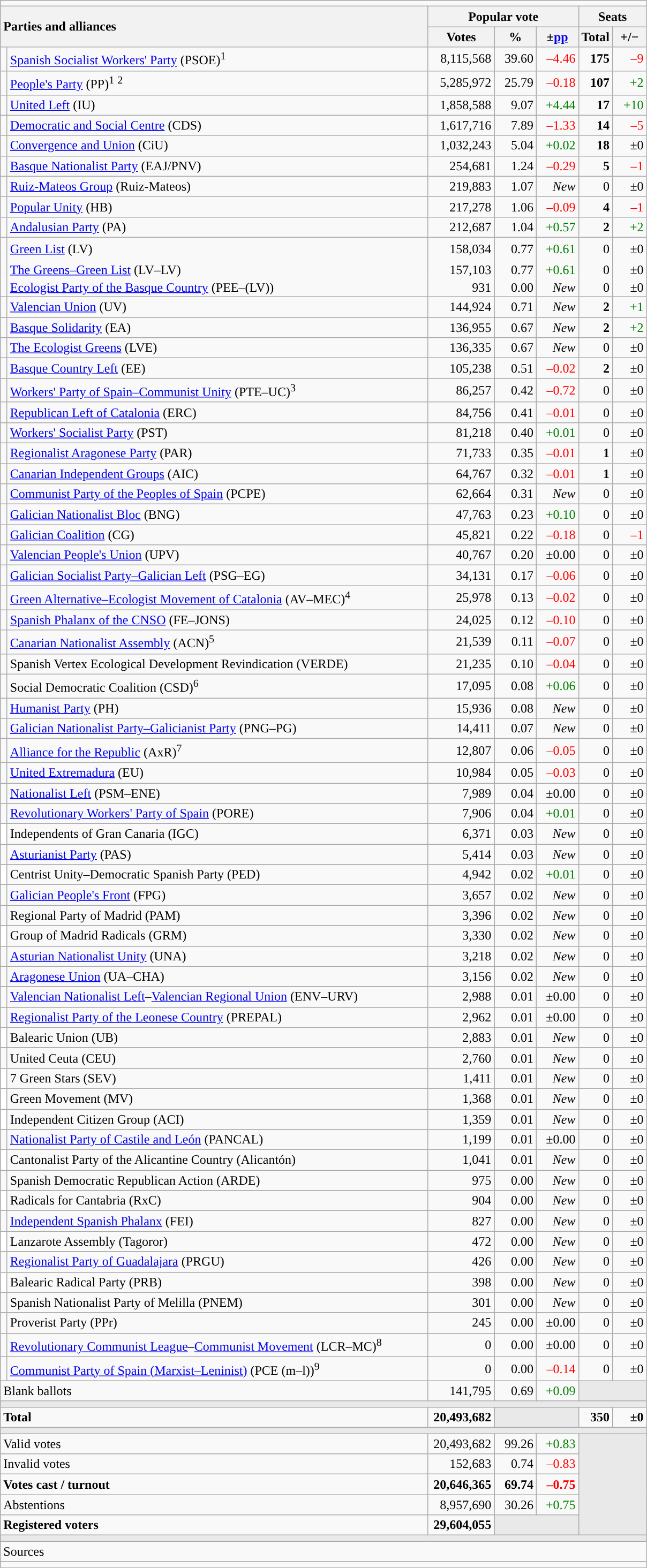<table class="wikitable" style="text-align:right;">
<tr>
<td colspan="7"></td>
</tr>
<tr>
<th style="text-align:left;" rowspan="2" colspan="2" width="525">Parties and alliances</th>
<th colspan="3">Popular vote</th>
<th colspan="2">Seats</th>
</tr>
<tr>
<th width="75">Votes</th>
<th width="45">%</th>
<th width="45">±<a href='#'>pp</a></th>
<th width="35">Total</th>
<th width="35">+/−</th>
</tr>
<tr>
<td width="1" style="color:inherit;background:"></td>
<td align="left"><a href='#'>Spanish Socialist Workers' Party</a> (PSOE)<sup>1</sup></td>
<td>8,115,568</td>
<td>39.60</td>
<td style="color:red;">–4.46</td>
<td><strong>175</strong></td>
<td style="color:red;">–9</td>
</tr>
<tr>
<td style="color:inherit;background:"></td>
<td align="left"><a href='#'>People's Party</a> (PP)<sup>1</sup> <sup>2</sup></td>
<td>5,285,972</td>
<td>25.79</td>
<td style="color:red;">–0.18</td>
<td><strong>107</strong></td>
<td style="color:green;">+2</td>
</tr>
<tr>
<td style="color:inherit;background:"></td>
<td align="left"><a href='#'>United Left</a> (IU)</td>
<td>1,858,588</td>
<td>9.07</td>
<td style="color:green;">+4.44</td>
<td><strong>17</strong></td>
<td style="color:green;">+10</td>
</tr>
<tr>
<td style="color:inherit;background:"></td>
<td align="left"><a href='#'>Democratic and Social Centre</a> (CDS)</td>
<td>1,617,716</td>
<td>7.89</td>
<td style="color:red;">–1.33</td>
<td><strong>14</strong></td>
<td style="color:red;">–5</td>
</tr>
<tr>
<td style="color:inherit;background:"></td>
<td align="left"><a href='#'>Convergence and Union</a> (CiU)</td>
<td>1,032,243</td>
<td>5.04</td>
<td style="color:green;">+0.02</td>
<td><strong>18</strong></td>
<td>±0</td>
</tr>
<tr>
<td style="color:inherit;background:"></td>
<td align="left"><a href='#'>Basque Nationalist Party</a> (EAJ/PNV)</td>
<td>254,681</td>
<td>1.24</td>
<td style="color:red;">–0.29</td>
<td><strong>5</strong></td>
<td style="color:red;">–1</td>
</tr>
<tr>
<td style="color:inherit;background:"></td>
<td align="left"><a href='#'>Ruiz-Mateos Group</a> (Ruiz-Mateos)</td>
<td>219,883</td>
<td>1.07</td>
<td><em>New</em></td>
<td>0</td>
<td>±0</td>
</tr>
<tr>
<td style="color:inherit;background:"></td>
<td align="left"><a href='#'>Popular Unity</a> (HB)</td>
<td>217,278</td>
<td>1.06</td>
<td style="color:red;">–0.09</td>
<td><strong>4</strong></td>
<td style="color:red;">–1</td>
</tr>
<tr>
<td style="color:inherit;background:"></td>
<td align="left"><a href='#'>Andalusian Party</a> (PA)</td>
<td>212,687</td>
<td>1.04</td>
<td style="color:green;">+0.57</td>
<td><strong>2</strong></td>
<td style="color:green;">+2</td>
</tr>
<tr style="line-height:22px;">
<td rowspan="3" style="color:inherit;background:"></td>
<td align="left"><a href='#'>Green List</a> (LV)</td>
<td>158,034</td>
<td>0.77</td>
<td style="color:green;">+0.61</td>
<td>0</td>
<td>±0</td>
</tr>
<tr style="border-bottom-style:hidden; border-top-style:hidden; line-height:16px;">
<td align="left"><span><a href='#'>The Greens–Green List</a> (LV–LV)</span></td>
<td>157,103</td>
<td>0.77</td>
<td style="color:green;">+0.61</td>
<td>0</td>
<td>±0</td>
</tr>
<tr style="line-height:16px;">
<td align="left"><span><a href='#'>Ecologist Party of the Basque Country</a> (PEE–(LV))</span></td>
<td>931</td>
<td>0.00</td>
<td><em>New</em></td>
<td>0</td>
<td>±0</td>
</tr>
<tr>
<td style="color:inherit;background:"></td>
<td align="left"><a href='#'>Valencian Union</a> (UV)</td>
<td>144,924</td>
<td>0.71</td>
<td><em>New</em></td>
<td><strong>2</strong></td>
<td style="color:green;">+1</td>
</tr>
<tr>
<td style="color:inherit;background:"></td>
<td align="left"><a href='#'>Basque Solidarity</a> (EA)</td>
<td>136,955</td>
<td>0.67</td>
<td><em>New</em></td>
<td><strong>2</strong></td>
<td style="color:green;">+2</td>
</tr>
<tr>
<td style="color:inherit;background:"></td>
<td align="left"><a href='#'>The Ecologist Greens</a> (LVE)</td>
<td>136,335</td>
<td>0.67</td>
<td><em>New</em></td>
<td>0</td>
<td>±0</td>
</tr>
<tr>
<td style="color:inherit;background:"></td>
<td align="left"><a href='#'>Basque Country Left</a> (EE)</td>
<td>105,238</td>
<td>0.51</td>
<td style="color:red;">–0.02</td>
<td><strong>2</strong></td>
<td>±0</td>
</tr>
<tr>
<td style="color:inherit;background:"></td>
<td align="left"><a href='#'>Workers' Party of Spain–Communist Unity</a> (PTE–UC)<sup>3</sup></td>
<td>86,257</td>
<td>0.42</td>
<td style="color:red;">–0.72</td>
<td>0</td>
<td>±0</td>
</tr>
<tr>
<td style="color:inherit;background:"></td>
<td align="left"><a href='#'>Republican Left of Catalonia</a> (ERC)</td>
<td>84,756</td>
<td>0.41</td>
<td style="color:red;">–0.01</td>
<td>0</td>
<td>±0</td>
</tr>
<tr>
<td style="color:inherit;background:"></td>
<td align="left"><a href='#'>Workers' Socialist Party</a> (PST)</td>
<td>81,218</td>
<td>0.40</td>
<td style="color:green;">+0.01</td>
<td>0</td>
<td>±0</td>
</tr>
<tr>
<td style="color:inherit;background:"></td>
<td align="left"><a href='#'>Regionalist Aragonese Party</a> (PAR)</td>
<td>71,733</td>
<td>0.35</td>
<td style="color:red;">–0.01</td>
<td><strong>1</strong></td>
<td>±0</td>
</tr>
<tr>
<td style="color:inherit;background:"></td>
<td align="left"><a href='#'>Canarian Independent Groups</a> (AIC)</td>
<td>64,767</td>
<td>0.32</td>
<td style="color:red;">–0.01</td>
<td><strong>1</strong></td>
<td>±0</td>
</tr>
<tr>
<td style="color:inherit;background:"></td>
<td align="left"><a href='#'>Communist Party of the Peoples of Spain</a> (PCPE)</td>
<td>62,664</td>
<td>0.31</td>
<td><em>New</em></td>
<td>0</td>
<td>±0</td>
</tr>
<tr>
<td style="color:inherit;background:"></td>
<td align="left"><a href='#'>Galician Nationalist Bloc</a> (BNG)</td>
<td>47,763</td>
<td>0.23</td>
<td style="color:green;">+0.10</td>
<td>0</td>
<td>±0</td>
</tr>
<tr>
<td style="color:inherit;background:"></td>
<td align="left"><a href='#'>Galician Coalition</a> (CG)</td>
<td>45,821</td>
<td>0.22</td>
<td style="color:red;">–0.18</td>
<td>0</td>
<td style="color:red;">–1</td>
</tr>
<tr>
<td style="color:inherit;background:"></td>
<td align="left"><a href='#'>Valencian People's Union</a> (UPV)</td>
<td>40,767</td>
<td>0.20</td>
<td>±0.00</td>
<td>0</td>
<td>±0</td>
</tr>
<tr>
<td style="color:inherit;background:"></td>
<td align="left"><a href='#'>Galician Socialist Party–Galician Left</a> (PSG–EG)</td>
<td>34,131</td>
<td>0.17</td>
<td style="color:red;">–0.06</td>
<td>0</td>
<td>±0</td>
</tr>
<tr>
<td style="color:inherit;background:"></td>
<td align="left"><a href='#'>Green Alternative–Ecologist Movement of Catalonia</a> (AV–MEC)<sup>4</sup></td>
<td>25,978</td>
<td>0.13</td>
<td style="color:red;">–0.02</td>
<td>0</td>
<td>±0</td>
</tr>
<tr>
<td style="color:inherit;background:"></td>
<td align="left"><a href='#'>Spanish Phalanx of the CNSO</a> (FE–JONS)</td>
<td>24,025</td>
<td>0.12</td>
<td style="color:red;">–0.10</td>
<td>0</td>
<td>±0</td>
</tr>
<tr>
<td style="color:inherit;background:"></td>
<td align="left"><a href='#'>Canarian Nationalist Assembly</a> (ACN)<sup>5</sup></td>
<td>21,539</td>
<td>0.11</td>
<td style="color:red;">–0.07</td>
<td>0</td>
<td>±0</td>
</tr>
<tr>
<td style="color:inherit;background:"></td>
<td align="left">Spanish Vertex Ecological Development Revindication (VERDE)</td>
<td>21,235</td>
<td>0.10</td>
<td style="color:red;">–0.04</td>
<td>0</td>
<td>±0</td>
</tr>
<tr>
<td style="color:inherit;background:"></td>
<td align="left">Social Democratic Coalition (CSD)<sup>6</sup></td>
<td>17,095</td>
<td>0.08</td>
<td style="color:green;">+0.06</td>
<td>0</td>
<td>±0</td>
</tr>
<tr>
<td style="color:inherit;background:"></td>
<td align="left"><a href='#'>Humanist Party</a> (PH)</td>
<td>15,936</td>
<td>0.08</td>
<td><em>New</em></td>
<td>0</td>
<td>±0</td>
</tr>
<tr>
<td style="color:inherit;background:"></td>
<td align="left"><a href='#'>Galician Nationalist Party–Galicianist Party</a> (PNG–PG)</td>
<td>14,411</td>
<td>0.07</td>
<td><em>New</em></td>
<td>0</td>
<td>±0</td>
</tr>
<tr>
<td style="color:inherit;background:"></td>
<td align="left"><a href='#'>Alliance for the Republic</a> (AxR)<sup>7</sup></td>
<td>12,807</td>
<td>0.06</td>
<td style="color:red;">–0.05</td>
<td>0</td>
<td>±0</td>
</tr>
<tr>
<td style="color:inherit;background:"></td>
<td align="left"><a href='#'>United Extremadura</a> (EU)</td>
<td>10,984</td>
<td>0.05</td>
<td style="color:red;">–0.03</td>
<td>0</td>
<td>±0</td>
</tr>
<tr>
<td style="color:inherit;background:"></td>
<td align="left"><a href='#'>Nationalist Left</a> (PSM–ENE)</td>
<td>7,989</td>
<td>0.04</td>
<td>±0.00</td>
<td>0</td>
<td>±0</td>
</tr>
<tr>
<td style="color:inherit;background:"></td>
<td align="left"><a href='#'>Revolutionary Workers' Party of Spain</a> (PORE)</td>
<td>7,906</td>
<td>0.04</td>
<td style="color:green;">+0.01</td>
<td>0</td>
<td>±0</td>
</tr>
<tr>
<td bgcolor="white"></td>
<td align="left">Independents of Gran Canaria (IGC)</td>
<td>6,371</td>
<td>0.03</td>
<td><em>New</em></td>
<td>0</td>
<td>±0</td>
</tr>
<tr>
<td style="color:inherit;background:"></td>
<td align="left"><a href='#'>Asturianist Party</a> (PAS)</td>
<td>5,414</td>
<td>0.03</td>
<td><em>New</em></td>
<td>0</td>
<td>±0</td>
</tr>
<tr>
<td bgcolor="white"></td>
<td align="left">Centrist Unity–Democratic Spanish Party (PED)</td>
<td>4,942</td>
<td>0.02</td>
<td style="color:green;">+0.01</td>
<td>0</td>
<td>±0</td>
</tr>
<tr>
<td style="color:inherit;background:"></td>
<td align="left"><a href='#'>Galician People's Front</a> (FPG)</td>
<td>3,657</td>
<td>0.02</td>
<td><em>New</em></td>
<td>0</td>
<td>±0</td>
</tr>
<tr>
<td style="color:inherit;background:"></td>
<td align="left">Regional Party of Madrid (PAM)</td>
<td>3,396</td>
<td>0.02</td>
<td><em>New</em></td>
<td>0</td>
<td>±0</td>
</tr>
<tr>
<td bgcolor="white"></td>
<td align="left">Group of Madrid Radicals (GRM)</td>
<td>3,330</td>
<td>0.02</td>
<td><em>New</em></td>
<td>0</td>
<td>±0</td>
</tr>
<tr>
<td style="color:inherit;background:"></td>
<td align="left"><a href='#'>Asturian Nationalist Unity</a> (UNA)</td>
<td>3,218</td>
<td>0.02</td>
<td><em>New</em></td>
<td>0</td>
<td>±0</td>
</tr>
<tr>
<td style="color:inherit;background:"></td>
<td align="left"><a href='#'>Aragonese Union</a> (UA–CHA)</td>
<td>3,156</td>
<td>0.02</td>
<td><em>New</em></td>
<td>0</td>
<td>±0</td>
</tr>
<tr>
<td style="color:inherit;background:"></td>
<td align="left"><a href='#'>Valencian Nationalist Left</a>–<a href='#'>Valencian Regional Union</a> (ENV–URV)</td>
<td>2,988</td>
<td>0.01</td>
<td>±0.00</td>
<td>0</td>
<td>±0</td>
</tr>
<tr>
<td style="color:inherit;background:"></td>
<td align="left"><a href='#'>Regionalist Party of the Leonese Country</a> (PREPAL)</td>
<td>2,962</td>
<td>0.01</td>
<td>±0.00</td>
<td>0</td>
<td>±0</td>
</tr>
<tr>
<td bgcolor="white"></td>
<td align="left">Balearic Union (UB)</td>
<td>2,883</td>
<td>0.01</td>
<td><em>New</em></td>
<td>0</td>
<td>±0</td>
</tr>
<tr>
<td style="color:inherit;background:"></td>
<td align="left">United Ceuta (CEU)</td>
<td>2,760</td>
<td>0.01</td>
<td><em>New</em></td>
<td>0</td>
<td>±0</td>
</tr>
<tr>
<td bgcolor="white"></td>
<td align="left">7 Green Stars (SEV)</td>
<td>1,411</td>
<td>0.01</td>
<td><em>New</em></td>
<td>0</td>
<td>±0</td>
</tr>
<tr>
<td bgcolor="white"></td>
<td align="left">Green Movement (MV)</td>
<td>1,368</td>
<td>0.01</td>
<td><em>New</em></td>
<td>0</td>
<td>±0</td>
</tr>
<tr>
<td bgcolor="white"></td>
<td align="left">Independent Citizen Group (ACI)</td>
<td>1,359</td>
<td>0.01</td>
<td><em>New</em></td>
<td>0</td>
<td>±0</td>
</tr>
<tr>
<td style="color:inherit;background:"></td>
<td align="left"><a href='#'>Nationalist Party of Castile and León</a> (PANCAL)</td>
<td>1,199</td>
<td>0.01</td>
<td>±0.00</td>
<td>0</td>
<td>±0</td>
</tr>
<tr>
<td bgcolor="white"></td>
<td align="left">Cantonalist Party of the Alicantine Country (Alicantón)</td>
<td>1,041</td>
<td>0.01</td>
<td><em>New</em></td>
<td>0</td>
<td>±0</td>
</tr>
<tr>
<td style="color:inherit;background:"></td>
<td align="left">Spanish Democratic Republican Action (ARDE)</td>
<td>975</td>
<td>0.00</td>
<td><em>New</em></td>
<td>0</td>
<td>±0</td>
</tr>
<tr>
<td bgcolor="white"></td>
<td align="left">Radicals for Cantabria (RxC)</td>
<td>904</td>
<td>0.00</td>
<td><em>New</em></td>
<td>0</td>
<td>±0</td>
</tr>
<tr>
<td style="color:inherit;background:"></td>
<td align="left"><a href='#'>Independent Spanish Phalanx</a> (FEI)</td>
<td>827</td>
<td>0.00</td>
<td><em>New</em></td>
<td>0</td>
<td>±0</td>
</tr>
<tr>
<td bgcolor="white"></td>
<td align="left">Lanzarote Assembly (Tagoror)</td>
<td>472</td>
<td>0.00</td>
<td><em>New</em></td>
<td>0</td>
<td>±0</td>
</tr>
<tr>
<td style="color:inherit;background:"></td>
<td align="left"><a href='#'>Regionalist Party of Guadalajara</a> (PRGU)</td>
<td>426</td>
<td>0.00</td>
<td><em>New</em></td>
<td>0</td>
<td>±0</td>
</tr>
<tr>
<td bgcolor="white"></td>
<td align="left">Balearic Radical Party (PRB)</td>
<td>398</td>
<td>0.00</td>
<td><em>New</em></td>
<td>0</td>
<td>±0</td>
</tr>
<tr>
<td style="color:inherit;background:"></td>
<td align="left">Spanish Nationalist Party of Melilla (PNEM)</td>
<td>301</td>
<td>0.00</td>
<td><em>New</em></td>
<td>0</td>
<td>±0</td>
</tr>
<tr>
<td style="color:inherit;background:"></td>
<td align="left">Proverist Party (PPr)</td>
<td>245</td>
<td>0.00</td>
<td>±0.00</td>
<td>0</td>
<td>±0</td>
</tr>
<tr>
<td style="color:inherit;background:"></td>
<td align="left"><a href='#'>Revolutionary Communist League</a>–<a href='#'>Communist Movement</a> (LCR–MC)<sup>8</sup></td>
<td>0</td>
<td>0.00</td>
<td>±0.00</td>
<td>0</td>
<td>±0</td>
</tr>
<tr>
<td style="color:inherit;background:"></td>
<td align="left"><a href='#'>Communist Party of Spain (Marxist–Leninist)</a> (PCE (m–l))<sup>9</sup></td>
<td>0</td>
<td>0.00</td>
<td style="color:red;">–0.14</td>
<td>0</td>
<td>±0</td>
</tr>
<tr>
<td align="left" colspan="2">Blank ballots</td>
<td>141,795</td>
<td>0.69</td>
<td style="color:green;">+0.09</td>
<td bgcolor="#E9E9E9" colspan="2"></td>
</tr>
<tr>
<td colspan="7" bgcolor="#E9E9E9"></td>
</tr>
<tr style="font-weight:bold;">
<td align="left" colspan="2">Total</td>
<td>20,493,682</td>
<td bgcolor="#E9E9E9" colspan="2"></td>
<td>350</td>
<td>±0</td>
</tr>
<tr>
<td colspan="7" bgcolor="#E9E9E9"></td>
</tr>
<tr>
<td align="left" colspan="2">Valid votes</td>
<td>20,493,682</td>
<td>99.26</td>
<td style="color:green;">+0.83</td>
<td bgcolor="#E9E9E9" colspan="2" rowspan="5"></td>
</tr>
<tr>
<td align="left" colspan="2">Invalid votes</td>
<td>152,683</td>
<td>0.74</td>
<td style="color:red;">–0.83</td>
</tr>
<tr style="font-weight:bold;">
<td align="left" colspan="2">Votes cast / turnout</td>
<td>20,646,365</td>
<td>69.74</td>
<td style="color:red;">–0.75</td>
</tr>
<tr>
<td align="left" colspan="2">Abstentions</td>
<td>8,957,690</td>
<td>30.26</td>
<td style="color:green;">+0.75</td>
</tr>
<tr style="font-weight:bold;">
<td align="left" colspan="2">Registered voters</td>
<td>29,604,055</td>
<td bgcolor="#E9E9E9" colspan="2"></td>
</tr>
<tr>
<td colspan="7" bgcolor="#E9E9E9"></td>
</tr>
<tr>
<td align="left" colspan="7">Sources</td>
</tr>
<tr>
<td colspan="7" style="text-align:left; max-width:790px;"></td>
</tr>
</table>
